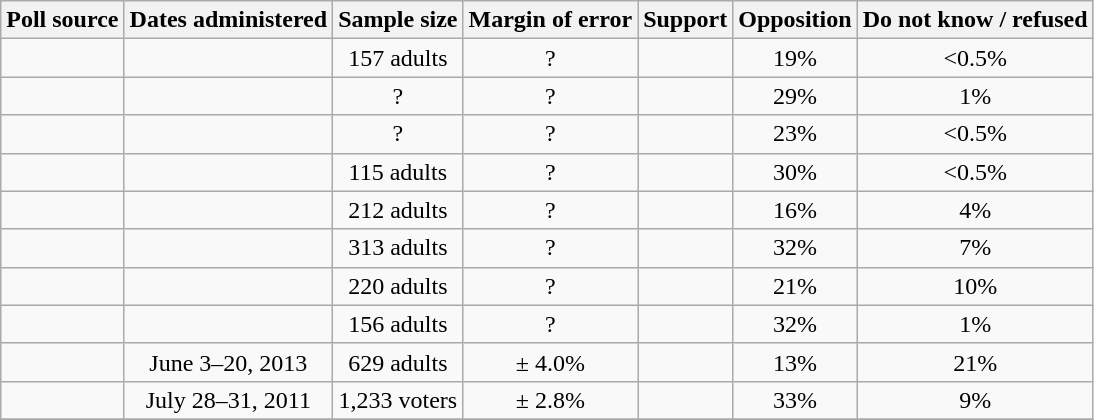<table class="wikitable" style="text-align: center">
<tr>
<th>Poll source</th>
<th>Dates administered</th>
<th>Sample size</th>
<th>Margin of error</th>
<th>Support</th>
<th>Opposition</th>
<th>Do not know / refused</th>
</tr>
<tr>
<td></td>
<td></td>
<td>157 adults</td>
<td>?</td>
<td></td>
<td>19%</td>
<td><0.5%</td>
</tr>
<tr>
<td></td>
<td></td>
<td>?</td>
<td>?</td>
<td></td>
<td>29%</td>
<td>1%</td>
</tr>
<tr>
<td></td>
<td></td>
<td>?</td>
<td>?</td>
<td></td>
<td>23%</td>
<td><0.5%</td>
</tr>
<tr>
<td></td>
<td></td>
<td>115 adults</td>
<td>?</td>
<td></td>
<td>30%</td>
<td><0.5%</td>
</tr>
<tr>
<td></td>
<td></td>
<td>212 adults</td>
<td>?</td>
<td></td>
<td>16%</td>
<td>4%</td>
</tr>
<tr>
<td></td>
<td></td>
<td>313 adults</td>
<td>?</td>
<td></td>
<td>32%</td>
<td>7%</td>
</tr>
<tr>
<td></td>
<td></td>
<td>220 adults</td>
<td>?</td>
<td></td>
<td>21%</td>
<td>10%</td>
</tr>
<tr>
<td></td>
<td></td>
<td>156 adults</td>
<td>?</td>
<td></td>
<td>32%</td>
<td>1%</td>
</tr>
<tr>
<td></td>
<td>June 3–20, 2013</td>
<td>629 adults</td>
<td>± 4.0%</td>
<td></td>
<td>13%</td>
<td>21%</td>
</tr>
<tr>
<td></td>
<td>July 28–31, 2011</td>
<td>1,233 voters</td>
<td>± 2.8%</td>
<td></td>
<td>33%</td>
<td>9%</td>
</tr>
<tr>
</tr>
</table>
